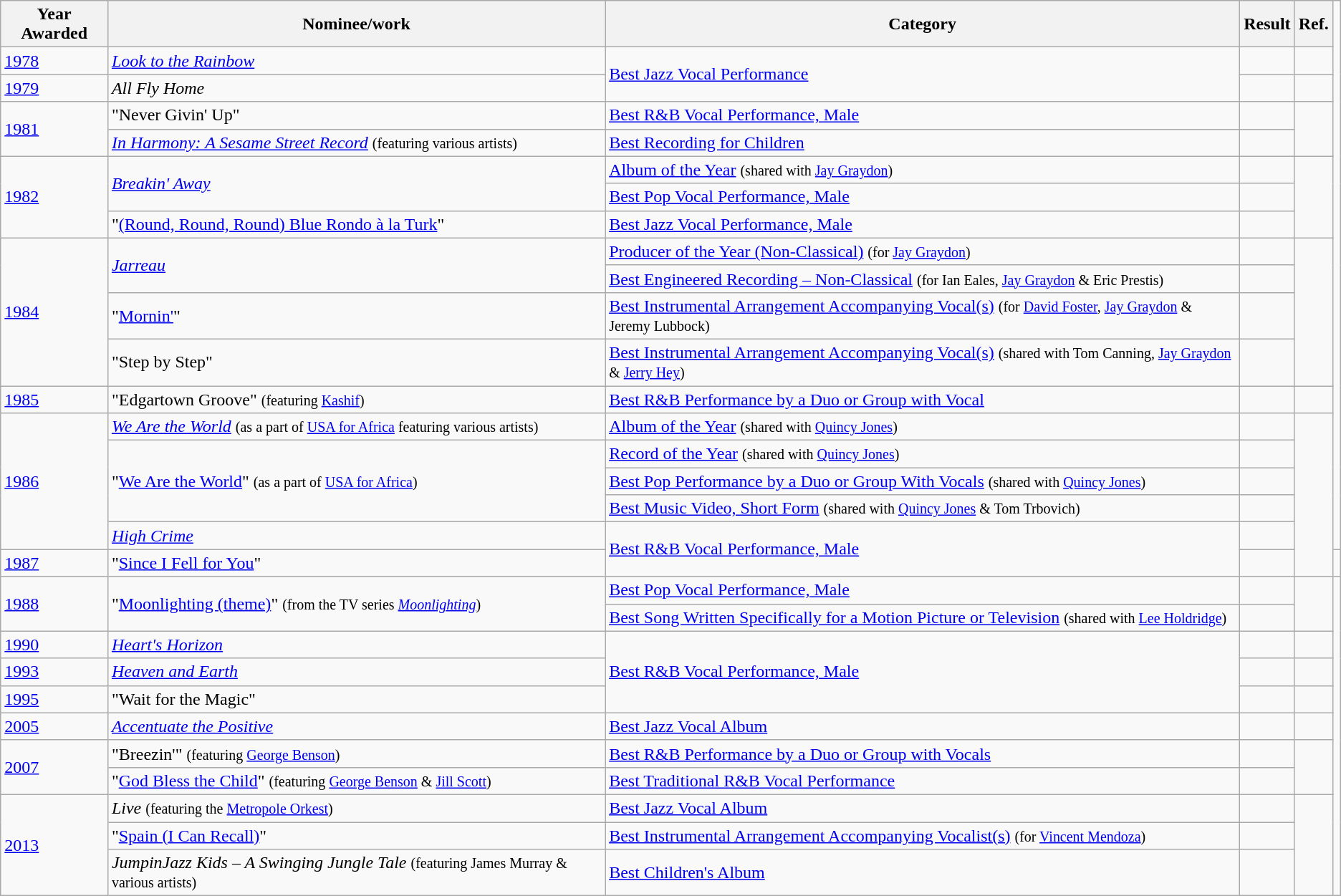<table class="wikitable">
<tr>
<th>Year Awarded</th>
<th>Nominee/work</th>
<th>Category</th>
<th>Result</th>
<th>Ref.</th>
</tr>
<tr>
<td><a href='#'>1978</a></td>
<td><em><a href='#'>Look to the Rainbow</a></em></td>
<td rowspan="2"><a href='#'>Best Jazz Vocal Performance</a></td>
<td></td>
<td></td>
</tr>
<tr>
<td><a href='#'>1979</a></td>
<td><em>All Fly Home</em></td>
<td></td>
<td></td>
</tr>
<tr>
<td rowspan="2"><a href='#'>1981</a></td>
<td>"Never Givin' Up"</td>
<td><a href='#'>Best R&B Vocal Performance, Male</a></td>
<td></td>
<td rowspan="2"></td>
</tr>
<tr>
<td><em><a href='#'>In Harmony: A Sesame Street Record</a></em> <small>(featuring various artists)</small></td>
<td><a href='#'>Best Recording for Children</a></td>
<td></td>
</tr>
<tr>
<td rowspan="3"><a href='#'>1982</a></td>
<td rowspan="2"><em><a href='#'>Breakin' Away</a></em></td>
<td><a href='#'>Album of the Year</a> <small>(shared with <a href='#'>Jay Graydon</a>)</small></td>
<td></td>
<td rowspan="3"></td>
</tr>
<tr>
<td><a href='#'>Best Pop Vocal Performance, Male</a></td>
<td></td>
</tr>
<tr>
<td>"<a href='#'>(Round, Round, Round) Blue Rondo à la Turk</a>"</td>
<td><a href='#'>Best Jazz Vocal Performance, Male</a></td>
<td></td>
</tr>
<tr>
<td rowspan="4"><a href='#'>1984</a></td>
<td rowspan="2"><em><a href='#'>Jarreau</a></em></td>
<td><a href='#'>Producer of the Year (Non-Classical)</a> <small>(for <a href='#'>Jay Graydon</a>)</small></td>
<td></td>
<td rowspan="4"></td>
</tr>
<tr>
<td><a href='#'>Best Engineered Recording – Non-Classical</a> <small>(for Ian Eales, <a href='#'>Jay Graydon</a> & Eric Prestis)</small></td>
<td></td>
</tr>
<tr>
<td>"<a href='#'>Mornin'</a>"</td>
<td><a href='#'>Best Instrumental Arrangement Accompanying Vocal(s)</a> <small>(for <a href='#'>David Foster</a>, <a href='#'>Jay Graydon</a> & Jeremy Lubbock)</small></td>
<td></td>
</tr>
<tr>
<td>"Step by Step"</td>
<td><a href='#'>Best Instrumental Arrangement Accompanying Vocal(s)</a> <small>(shared with Tom Canning, <a href='#'>Jay Graydon</a> & <a href='#'>Jerry Hey</a>)</small></td>
<td></td>
</tr>
<tr>
<td><a href='#'>1985</a></td>
<td>"Edgartown Groove" <small>(featuring <a href='#'>Kashif</a>)</small></td>
<td><a href='#'>Best R&B Performance by a Duo or Group with Vocal</a></td>
<td></td>
<td></td>
</tr>
<tr>
<td rowspan="5"><a href='#'>1986</a></td>
<td><em><a href='#'>We Are the World</a></em> <small>(as a part of <a href='#'>USA for Africa</a> featuring various artists)</small></td>
<td><a href='#'>Album of the Year</a> <small>(shared with <a href='#'>Quincy Jones</a>)</small></td>
<td></td>
<td rowspan="6"></td>
</tr>
<tr>
<td rowspan="3">"<a href='#'>We Are the World</a>" <small>(as a part of <a href='#'>USA for Africa</a>)</small></td>
<td><a href='#'>Record of the Year</a> <small>(shared with <a href='#'>Quincy Jones</a>)</small></td>
<td></td>
</tr>
<tr>
<td><a href='#'>Best Pop Performance by a Duo or Group With Vocals</a> <small>(shared with <a href='#'>Quincy Jones</a>)</small></td>
<td></td>
</tr>
<tr>
<td><a href='#'>Best Music Video, Short Form</a> <small>(shared with <a href='#'>Quincy Jones</a> & Tom Trbovich)</small></td>
<td></td>
</tr>
<tr>
<td><em><a href='#'>High Crime</a></em></td>
<td rowspan="2"><a href='#'>Best R&B Vocal Performance, Male</a></td>
<td></td>
</tr>
<tr>
<td><a href='#'>1987</a></td>
<td>"<a href='#'>Since I Fell for You</a>"</td>
<td></td>
<td></td>
</tr>
<tr>
<td rowspan="2"><a href='#'>1988</a></td>
<td rowspan="2">"<a href='#'>Moonlighting (theme)</a>" <small>(from the TV series <em><a href='#'>Moonlighting</a></em>)</small></td>
<td><a href='#'>Best Pop Vocal Performance, Male</a></td>
<td></td>
<td rowspan="2"></td>
</tr>
<tr>
<td><a href='#'>Best Song Written Specifically for a Motion Picture or Television</a> <small>(shared with <a href='#'>Lee Holdridge</a>)</small></td>
<td></td>
</tr>
<tr>
<td><a href='#'>1990</a></td>
<td><em><a href='#'>Heart's Horizon</a></em></td>
<td rowspan="3"><a href='#'>Best R&B Vocal Performance, Male</a></td>
<td></td>
<td></td>
</tr>
<tr>
<td><a href='#'>1993</a></td>
<td><em><a href='#'>Heaven and Earth</a></em></td>
<td></td>
<td></td>
</tr>
<tr>
<td><a href='#'>1995</a></td>
<td>"Wait for the Magic"</td>
<td></td>
<td></td>
</tr>
<tr>
<td><a href='#'>2005</a></td>
<td><em><a href='#'>Accentuate the Positive</a></em></td>
<td><a href='#'>Best Jazz Vocal Album</a></td>
<td></td>
<td></td>
</tr>
<tr>
<td rowspan="2"><a href='#'>2007</a></td>
<td>"Breezin'" <small>(featuring <a href='#'>George Benson</a>)</small></td>
<td><a href='#'>Best R&B Performance by a Duo or Group with Vocals</a></td>
<td></td>
<td rowspan="2"></td>
</tr>
<tr>
<td>"<a href='#'>God Bless the Child</a>" <small>(featuring <a href='#'>George Benson</a> & <a href='#'>Jill Scott</a>)</small></td>
<td><a href='#'>Best Traditional R&B Vocal Performance</a></td>
<td></td>
</tr>
<tr>
<td rowspan="3"><a href='#'>2013</a></td>
<td><em>Live</em> <small>(featuring the <a href='#'>Metropole Orkest</a>)</small></td>
<td><a href='#'>Best Jazz Vocal Album</a></td>
<td></td>
<td rowspan="3"></td>
</tr>
<tr>
<td>"<a href='#'>Spain (I Can Recall)</a>"</td>
<td><a href='#'>Best Instrumental Arrangement Accompanying Vocalist(s)</a> <small>(for <a href='#'>Vincent Mendoza</a>)</small></td>
<td></td>
</tr>
<tr>
<td><em>JumpinJazz Kids – A Swinging Jungle Tale</em> <small>(featuring James Murray & various artists)</small></td>
<td><a href='#'>Best Children's Album</a></td>
<td></td>
</tr>
</table>
